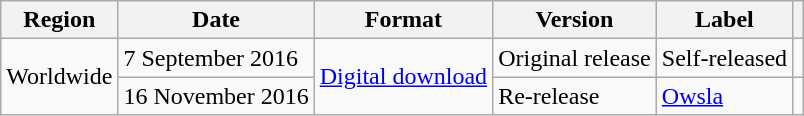<table class="wikitable plainrowheaders">
<tr>
<th>Region</th>
<th>Date</th>
<th>Format</th>
<th>Version</th>
<th>Label</th>
<th></th>
</tr>
<tr>
<td rowspan="2" scope="row">Worldwide</td>
<td>7 September 2016</td>
<td rowspan="2"><a href='#'>Digital download</a></td>
<td>Original release</td>
<td>Self-released</td>
<td></td>
</tr>
<tr>
<td>16 November 2016</td>
<td>Re-release</td>
<td><a href='#'>Owsla</a></td>
<td></td>
</tr>
</table>
